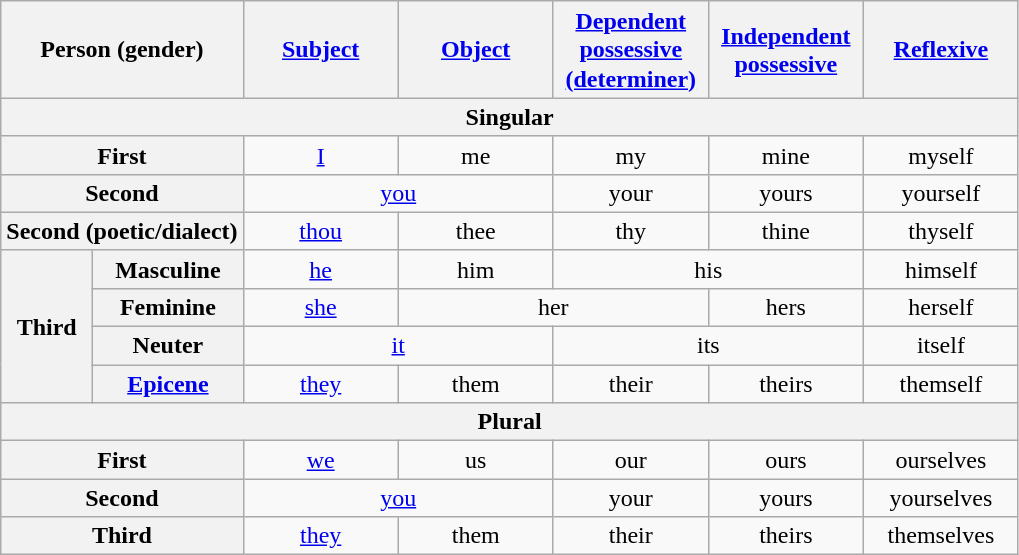<table class="wikitable" style="text-align:center">
<tr>
<th colspan="2">Person (gender)</th>
<th style="width:6em;line-height:1.2;"><a href='#'>Subject</a></th>
<th style="width:6em;line-height:1.2;"><a href='#'>Object</a></th>
<th style="width:6em;line-height:1.2;"><a href='#'>Dependent possessive (determiner)</a></th>
<th style="width:6em;line-height:1.2;"><a href='#'>Independent possessive</a></th>
<th style="width:6em;line-height:1.2;"><a href='#'>Reflexive</a></th>
</tr>
<tr>
<th colspan="7">Singular</th>
</tr>
<tr>
<th colspan="2">First</th>
<td><a href='#'>I</a></td>
<td>me</td>
<td>my</td>
<td>mine</td>
<td>myself</td>
</tr>
<tr>
<th colspan="2">Second</th>
<td colspan="2"><a href='#'>you</a></td>
<td>your</td>
<td>yours</td>
<td>yourself</td>
</tr>
<tr>
<th colspan="2">Second (poetic/dialect)</th>
<td><a href='#'>thou</a></td>
<td>thee</td>
<td>thy</td>
<td>thine</td>
<td>thyself</td>
</tr>
<tr>
<th rowspan="4">Third</th>
<th>Masculine</th>
<td><a href='#'>he</a></td>
<td>him</td>
<td colspan="2">his</td>
<td>himself</td>
</tr>
<tr>
<th>Feminine</th>
<td><a href='#'>she</a></td>
<td colspan="2">her</td>
<td>hers</td>
<td>herself</td>
</tr>
<tr>
<th>Neuter</th>
<td colspan="2"><a href='#'>it</a></td>
<td colspan="2">its</td>
<td>itself</td>
</tr>
<tr>
<th><a href='#'>Epicene</a></th>
<td><a href='#'>they</a></td>
<td>them</td>
<td>their</td>
<td>theirs</td>
<td>themself</td>
</tr>
<tr>
<th colspan="7">Plural</th>
</tr>
<tr>
<th colspan="2">First</th>
<td><a href='#'>we</a></td>
<td>us</td>
<td>our</td>
<td>ours</td>
<td>ourselves</td>
</tr>
<tr>
<th colspan="2">Second</th>
<td colspan="2"><a href='#'>you</a></td>
<td>your</td>
<td>yours</td>
<td>yourselves</td>
</tr>
<tr>
<th colspan="2">Third</th>
<td><a href='#'>they</a></td>
<td>them</td>
<td>their</td>
<td>theirs</td>
<td>themselves</td>
</tr>
</table>
